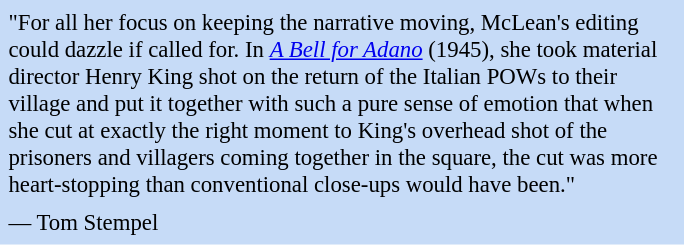<table class="toccolours" style="float: right; margin-left: 1em; margin-right: 2em; font-size: 95%; background:#c6dbf7; color:black; width:30em; max-width: 40%;" cellspacing="5">
<tr>
<td style="text-align: left;">"For all her focus on keeping the narrative moving, McLean's editing could dazzle if called for. In <em><a href='#'>A Bell for Adano</a></em> (1945), she took material director Henry King shot on the return of the Italian POWs to their village and put it together with such a pure sense of emotion that when she cut at exactly the right moment to King's overhead shot of the prisoners and villagers coming together in the square, the cut was more heart-stopping than conventional close-ups would have been."</td>
</tr>
<tr>
<td style="text-align: left;">— Tom Stempel</td>
</tr>
</table>
